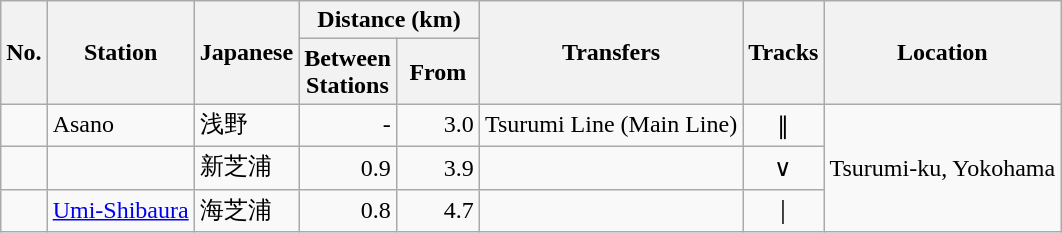<table class="wikitable">
<tr>
<th rowspan="2">No.</th>
<th rowspan="2">Station</th>
<th rowspan="2">Japanese</th>
<th colspan="2">Distance (km)</th>
<th rowspan="2">Transfers</th>
<th rowspan="2">Tracks</th>
<th rowspan="2">Location</th>
</tr>
<tr>
<th style="width:2.5em;">Between<br>Stations</th>
<th style="width:3em;">From<br></th>
</tr>
<tr>
<td></td>
<td>Asano</td>
<td>浅野</td>
<td style="text-align:right;">-</td>
<td style="text-align:right;">3.0</td>
<td> Tsurumi Line (Main Line)</td>
<td style="text-align:center;">∥</td>
<td rowspan="3">Tsurumi-ku, Yokohama</td>
</tr>
<tr>
<td></td>
<td></td>
<td>新芝浦</td>
<td style="text-align:right;">0.9</td>
<td style="text-align:right;">3.9</td>
<td> </td>
<td style="text-align:center;">∨</td>
</tr>
<tr>
<td></td>
<td><a href='#'>Umi-Shibaura</a></td>
<td>海芝浦</td>
<td style="text-align:right; ">0.8</td>
<td style="text-align:right; ">4.7</td>
<td> </td>
<td style=" text-align:center;">｜</td>
</tr>
</table>
